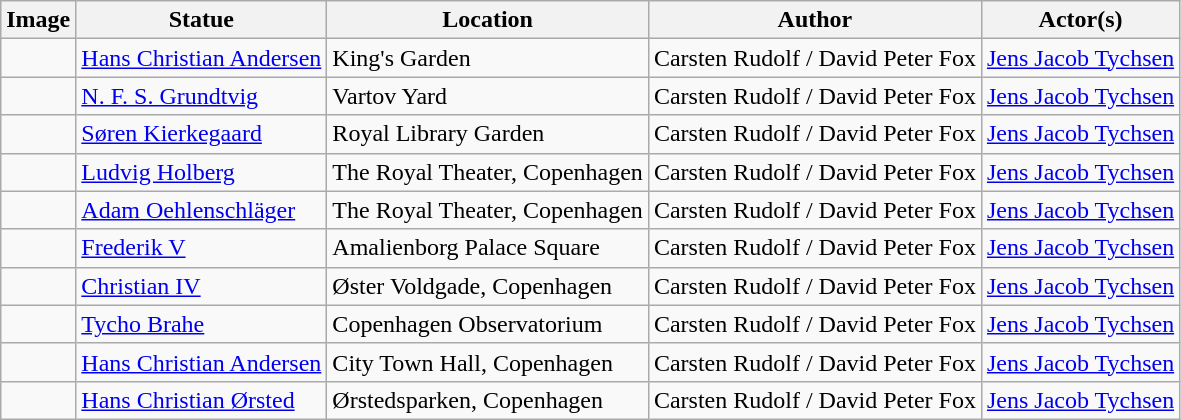<table class="wikitable">
<tr>
<th>Image</th>
<th>Statue</th>
<th>Location</th>
<th>Author</th>
<th>Actor(s)</th>
</tr>
<tr>
<td></td>
<td><a href='#'>Hans Christian Andersen</a></td>
<td>King's Garden</td>
<td>Carsten Rudolf / David Peter Fox</td>
<td><a href='#'>Jens Jacob Tychsen</a></td>
</tr>
<tr>
<td></td>
<td><a href='#'>N. F. S. Grundtvig</a></td>
<td>Vartov Yard</td>
<td>Carsten Rudolf / David Peter Fox</td>
<td><a href='#'>Jens Jacob Tychsen</a></td>
</tr>
<tr>
<td></td>
<td><a href='#'>Søren Kierkegaard</a></td>
<td>Royal Library Garden</td>
<td>Carsten Rudolf / David Peter Fox</td>
<td><a href='#'>Jens Jacob Tychsen</a></td>
</tr>
<tr>
<td></td>
<td><a href='#'>Ludvig Holberg</a></td>
<td>The Royal Theater, Copenhagen</td>
<td>Carsten Rudolf / David Peter Fox</td>
<td><a href='#'>Jens Jacob Tychsen</a></td>
</tr>
<tr>
<td></td>
<td><a href='#'>Adam Oehlenschläger</a></td>
<td>The Royal Theater, Copenhagen</td>
<td>Carsten Rudolf / David Peter Fox</td>
<td><a href='#'>Jens Jacob Tychsen</a></td>
</tr>
<tr>
<td></td>
<td><a href='#'>Frederik V</a></td>
<td>Amalienborg Palace Square</td>
<td>Carsten Rudolf / David Peter Fox</td>
<td><a href='#'>Jens Jacob Tychsen</a></td>
</tr>
<tr>
<td></td>
<td><a href='#'>Christian IV</a></td>
<td>Øster Voldgade, Copenhagen</td>
<td>Carsten Rudolf / David Peter Fox</td>
<td><a href='#'>Jens Jacob Tychsen</a></td>
</tr>
<tr>
<td></td>
<td><a href='#'>Tycho Brahe</a></td>
<td>Copenhagen Observatorium</td>
<td>Carsten Rudolf / David Peter Fox</td>
<td><a href='#'>Jens Jacob Tychsen</a></td>
</tr>
<tr>
<td></td>
<td><a href='#'>Hans Christian Andersen</a></td>
<td>City Town Hall, Copenhagen</td>
<td>Carsten Rudolf / David Peter Fox</td>
<td><a href='#'>Jens Jacob Tychsen</a></td>
</tr>
<tr>
<td></td>
<td><a href='#'>Hans Christian Ørsted</a></td>
<td>Ørstedsparken, Copenhagen</td>
<td>Carsten Rudolf / David Peter Fox</td>
<td><a href='#'>Jens Jacob Tychsen</a></td>
</tr>
</table>
